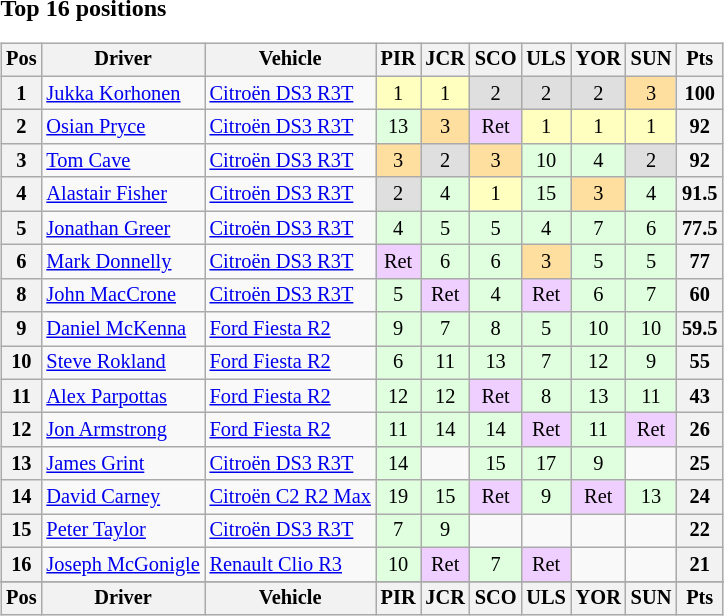<table>
<tr>
<td><strong>Top 16 positions</strong><br><table class="wikitable" style="font-size: 85%; text-align: center;">
<tr valign="top">
<th valign="middle">Pos</th>
<th valign="middle">Driver</th>
<th valign="middle">Vehicle</th>
<th>PIR<br></th>
<th>JCR<br></th>
<th>SCO<br></th>
<th>ULS<br></th>
<th>YOR<br></th>
<th>SUN<br></th>
<th valign="middle"> Pts </th>
</tr>
<tr>
<th>1</th>
<td align=left> <a href='#'>Jukka Korhonen</a></td>
<td align=left><a href='#'>Citroën DS3 R3T</a></td>
<td style="background:#ffffbf;">1</td>
<td style="background:#ffffbf;">1</td>
<td style="background:#dfdfdf;">2</td>
<td style="background:#dfdfdf;">2</td>
<td style="background:#dfdfdf;">2</td>
<td style="background:#ffdf9f;">3</td>
<th>100</th>
</tr>
<tr>
<th>2</th>
<td align=left> <a href='#'>Osian Pryce</a></td>
<td align=left><a href='#'>Citroën DS3 R3T</a></td>
<td style="background:#dfffdf;">13</td>
<td style="background:#ffdf9f;">3</td>
<td style="background:#efcfff;">Ret</td>
<td style="background:#ffffbf;">1</td>
<td style="background:#ffffbf;">1</td>
<td style="background:#ffffbf;">1</td>
<th>92</th>
</tr>
<tr>
<th>3</th>
<td align=left> <a href='#'>Tom Cave</a></td>
<td align=left><a href='#'>Citroën DS3 R3T</a></td>
<td style="background:#ffdf9f;">3</td>
<td style="background:#dfdfdf;">2</td>
<td style="background:#ffdf9f;">3</td>
<td style="background:#dfffdf;">10</td>
<td style="background:#dfffdf;">4</td>
<td style="background:#dfdfdf;">2</td>
<th>92</th>
</tr>
<tr>
<th>4</th>
<td align=left> <a href='#'>Alastair Fisher</a></td>
<td align=left><a href='#'>Citroën DS3 R3T</a></td>
<td style="background:#dfdfdf;">2</td>
<td style="background:#dfffdf;">4</td>
<td style="background:#ffffbf;">1</td>
<td style="background:#dfffdf;">15</td>
<td style="background:#ffdf9f;">3</td>
<td style="background:#dfffdf;">4</td>
<th>91.5</th>
</tr>
<tr>
<th>5</th>
<td align=left> <a href='#'>Jonathan Greer</a></td>
<td align=left><a href='#'>Citroën DS3 R3T</a></td>
<td style="background:#dfffdf;">4</td>
<td style="background:#dfffdf;">5</td>
<td style="background:#dfffdf;">5</td>
<td style="background:#dfffdf;">4</td>
<td style="background:#dfffdf;">7</td>
<td style="background:#dfffdf;">6</td>
<th>77.5</th>
</tr>
<tr>
<th>6</th>
<td align=left> <a href='#'>Mark Donnelly</a></td>
<td align=left><a href='#'>Citroën DS3 R3T</a></td>
<td style="background:#efcfff;">Ret</td>
<td style="background:#dfffdf;">6</td>
<td style="background:#dfffdf;">6</td>
<td style="background:#ffdf9f;">3</td>
<td style="background:#dfffdf;">5</td>
<td style="background:#dfffdf;">5</td>
<th>77</th>
</tr>
<tr>
<th>8</th>
<td align=left> <a href='#'>John MacCrone</a></td>
<td align=left><a href='#'>Citroën DS3 R3T</a></td>
<td style="background:#dfffdf;">5</td>
<td style="background:#efcfff;">Ret</td>
<td style="background:#dfffdf;">4</td>
<td style="background:#efcfff;">Ret</td>
<td style="background:#dfffdf;">6</td>
<td style="background:#dfffdf;">7</td>
<th>60</th>
</tr>
<tr>
<th>9</th>
<td align=left> <a href='#'>Daniel McKenna</a></td>
<td align=left><a href='#'>Ford Fiesta R2</a></td>
<td style="background:#dfffdf;">9</td>
<td style="background:#dfffdf;">7</td>
<td style="background:#dfffdf;">8</td>
<td style="background:#dfffdf;">5</td>
<td style="background:#dfffdf;">10</td>
<td style="background:#dfffdf;">10</td>
<th>59.5</th>
</tr>
<tr>
<th>10</th>
<td align=left> <a href='#'>Steve Rokland</a></td>
<td align=left><a href='#'>Ford Fiesta R2</a></td>
<td style="background:#dfffdf;">6</td>
<td style="background:#dfffdf;">11</td>
<td style="background:#dfffdf;">13</td>
<td style="background:#dfffdf;">7</td>
<td style="background:#dfffdf;">12</td>
<td style="background:#dfffdf;">9</td>
<th>55</th>
</tr>
<tr>
<th>11</th>
<td align=left> <a href='#'>Alex Parpottas</a></td>
<td align=left><a href='#'>Ford Fiesta R2</a></td>
<td style="background:#dfffdf;">12</td>
<td style="background:#dfffdf;">12</td>
<td style="background:#efcfff;">Ret</td>
<td style="background:#dfffdf;">8</td>
<td style="background:#dfffdf;">13</td>
<td style="background:#dfffdf;">11</td>
<th>43</th>
</tr>
<tr>
<th>12</th>
<td align=left> <a href='#'>Jon Armstrong</a></td>
<td align=left><a href='#'>Ford Fiesta R2</a></td>
<td style="background:#dfffdf;">11</td>
<td style="background:#dfffdf;">14</td>
<td style="background:#dfffdf;">14</td>
<td style="background:#efcfff;">Ret</td>
<td style="background:#dfffdf;">11</td>
<td style="background:#efcfff;">Ret</td>
<th>26</th>
</tr>
<tr>
<th>13</th>
<td align=left> <a href='#'>James Grint</a></td>
<td align=left><a href='#'>Citroën DS3 R3T</a></td>
<td style="background:#dfffdf;">14</td>
<td></td>
<td style="background:#dfffdf;">15</td>
<td style="background:#dfffdf;">17</td>
<td style="background:#dfffdf;">9</td>
<td></td>
<th>25</th>
</tr>
<tr>
<th>14</th>
<td align=left> <a href='#'>David Carney</a></td>
<td align=left><a href='#'>Citroën C2 R2 Max</a></td>
<td style="background:#dfffdf;">19</td>
<td style="background:#dfffdf;">15</td>
<td style="background:#efcfff;">Ret</td>
<td style="background:#dfffdf;">9</td>
<td style="background:#efcfff;">Ret</td>
<td style="background:#dfffdf;">13</td>
<th>24</th>
</tr>
<tr>
<th>15</th>
<td align=left> <a href='#'>Peter Taylor</a></td>
<td align=left><a href='#'>Citroën DS3 R3T</a></td>
<td style="background:#dfffdf;">7</td>
<td style="background:#dfffdf;">9</td>
<td></td>
<td></td>
<td></td>
<td></td>
<th>22</th>
</tr>
<tr>
<th>16</th>
<td align=left> <a href='#'>Joseph McGonigle</a></td>
<td align=left><a href='#'>Renault Clio R3</a></td>
<td style="background:#dfffdf;">10</td>
<td style="background:#efcfff;">Ret</td>
<td style="background:#dfffdf;">7</td>
<td style="background:#efcfff;">Ret</td>
<td></td>
<td></td>
<th>21</th>
</tr>
<tr>
</tr>
<tr valign="top">
<th valign="middle">Pos</th>
<th valign="middle">Driver</th>
<th valign="middle">Vehicle</th>
<th>PIR<br></th>
<th>JCR<br></th>
<th>SCO<br></th>
<th>ULS<br></th>
<th>YOR<br></th>
<th>SUN<br></th>
<th valign="middle"> Pts </th>
</tr>
</table>
</td>
<td valign="top"><br></td>
</tr>
</table>
